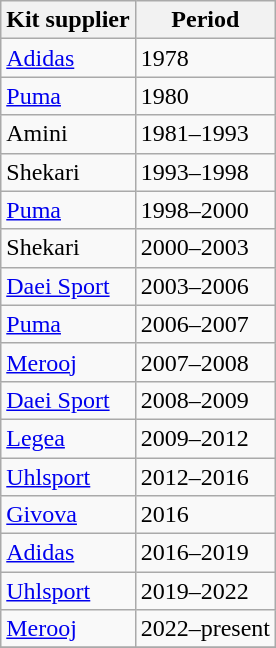<table class="wikitable">
<tr>
<th>Kit supplier</th>
<th>Period</th>
</tr>
<tr>
<td> <a href='#'>Adidas</a></td>
<td>1978</td>
</tr>
<tr>
<td> <a href='#'>Puma</a></td>
<td>1980</td>
</tr>
<tr>
<td> Amini</td>
<td>1981–1993</td>
</tr>
<tr>
<td> Shekari</td>
<td>1993–1998</td>
</tr>
<tr>
<td> <a href='#'>Puma</a></td>
<td>1998–2000</td>
</tr>
<tr>
<td> Shekari</td>
<td>2000–2003</td>
</tr>
<tr>
<td> <a href='#'>Daei Sport</a></td>
<td>2003–2006</td>
</tr>
<tr>
<td> <a href='#'>Puma</a></td>
<td>2006–2007</td>
</tr>
<tr>
<td> <a href='#'>Merooj</a></td>
<td>2007–2008</td>
</tr>
<tr>
<td> <a href='#'>Daei Sport</a></td>
<td>2008–2009</td>
</tr>
<tr>
<td> <a href='#'>Legea</a></td>
<td>2009–2012</td>
</tr>
<tr>
<td> <a href='#'>Uhlsport</a></td>
<td>2012–2016</td>
</tr>
<tr>
<td> <a href='#'>Givova</a></td>
<td>2016</td>
</tr>
<tr>
<td> <a href='#'>Adidas</a></td>
<td>2016–2019</td>
</tr>
<tr>
<td> <a href='#'>Uhlsport</a></td>
<td>2019–2022</td>
</tr>
<tr>
<td> <a href='#'>Merooj</a></td>
<td>2022–present</td>
</tr>
<tr>
</tr>
</table>
